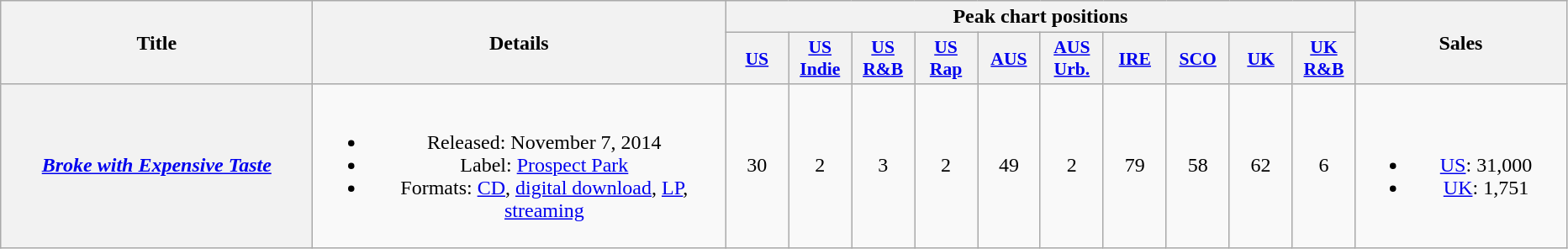<table class="wikitable plainrowheaders" style="text-align:center;">
<tr>
<th scope="col" rowspan="2" style="width:15em;">Title</th>
<th scope="col" rowspan="2" style="width:20em;">Details</th>
<th scope="col" colspan="10">Peak chart positions</th>
<th scope="col" rowspan="2" style="width:10em;">Sales</th>
</tr>
<tr>
<th scope="col" style="width:3em;font-size:90%;"><a href='#'>US</a><br></th>
<th scope="col" style="width:3em;font-size:90%;"><a href='#'>US Indie</a><br></th>
<th scope="col" style="width:3em;font-size:90%;"><a href='#'>US<br>R&B</a><br></th>
<th scope="col" style="width:3em;font-size:90%;"><a href='#'>US<br>Rap</a><br></th>
<th scope="col" style="width:3em;font-size:90%;"><a href='#'>AUS</a><br></th>
<th scope="col" style="width:3em;font-size:90%;"><a href='#'>AUS Urb.</a><br></th>
<th scope="col" style="width:3em;font-size:90%;"><a href='#'>IRE</a><br></th>
<th scope="col" style="width:3em;font-size:90%;"><a href='#'>SCO</a><br></th>
<th scope="col" style="width:3em;font-size:90%;"><a href='#'>UK</a><br></th>
<th scope="col" style="width:3em;font-size:90%;"><a href='#'>UK<br>R&B</a><br></th>
</tr>
<tr>
<th scope="row"><em><a href='#'>Broke with Expensive Taste</a></em></th>
<td><br><ul><li>Released: November 7, 2014</li><li>Label: <a href='#'>Prospect Park</a></li><li>Formats: <a href='#'>CD</a>, <a href='#'>digital download</a>, <a href='#'>LP</a>, <a href='#'>streaming</a></li></ul></td>
<td>30</td>
<td>2</td>
<td>3</td>
<td>2</td>
<td>49</td>
<td>2</td>
<td>79</td>
<td>58</td>
<td>62</td>
<td>6</td>
<td><br><ul><li><a href='#'>US</a>: 31,000</li><li><a href='#'>UK</a>: 1,751</li></ul></td>
</tr>
</table>
